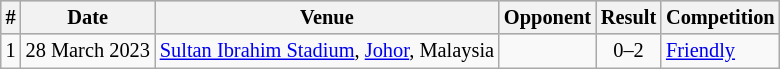<table class="wikitable" style="font-size:85%; text-align: left;">
<tr bgcolor="#CCCCCC" align="center">
<th>#</th>
<th>Date</th>
<th>Venue</th>
<th>Opponent</th>
<th>Result</th>
<th>Competition</th>
</tr>
<tr>
<td>1</td>
<td>28 March 2023</td>
<td><a href='#'>Sultan Ibrahim Stadium</a>, <a href='#'>Johor</a>, Malaysia</td>
<td></td>
<td align=center>0–2</td>
<td><a href='#'>Friendly</a></td>
</tr>
</table>
